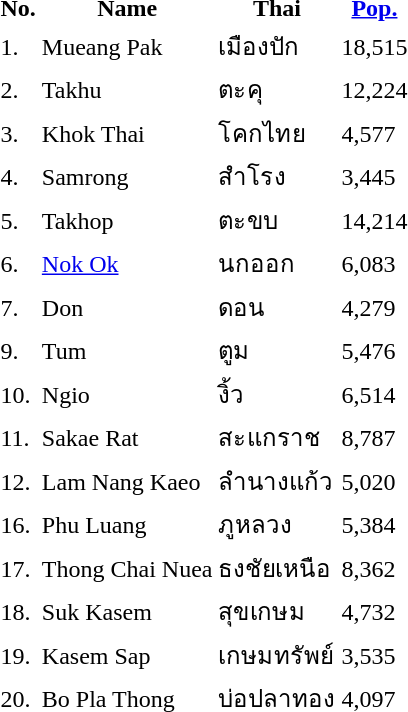<table>
<tr>
<th>No.</th>
<th>Name</th>
<th>Thai</th>
<th><a href='#'>Pop.</a></th>
</tr>
<tr>
<td>1.</td>
<td>Mueang Pak</td>
<td>เมืองปัก</td>
<td>18,515</td>
</tr>
<tr>
<td>2.</td>
<td>Takhu</td>
<td>ตะคุ</td>
<td>12,224</td>
</tr>
<tr>
<td>3.</td>
<td>Khok Thai</td>
<td>โคกไทย</td>
<td>4,577</td>
</tr>
<tr>
<td>4.</td>
<td>Samrong</td>
<td>สำโรง</td>
<td>3,445</td>
</tr>
<tr>
<td>5.</td>
<td>Takhop</td>
<td>ตะขบ</td>
<td>14,214</td>
</tr>
<tr>
<td>6.</td>
<td><a href='#'>Nok Ok</a></td>
<td>นกออก</td>
<td>6,083</td>
</tr>
<tr>
<td>7.</td>
<td>Don</td>
<td>ดอน</td>
<td>4,279</td>
</tr>
<tr>
<td>9.</td>
<td>Tum</td>
<td>ตูม</td>
<td>5,476</td>
</tr>
<tr>
<td>10.</td>
<td>Ngio</td>
<td>งิ้ว</td>
<td>6,514</td>
</tr>
<tr>
<td>11.</td>
<td>Sakae Rat</td>
<td>สะแกราช</td>
<td>8,787</td>
</tr>
<tr>
<td>12.</td>
<td>Lam Nang Kaeo</td>
<td>ลำนางแก้ว</td>
<td>5,020</td>
</tr>
<tr>
<td>16.</td>
<td>Phu Luang</td>
<td>ภูหลวง</td>
<td>5,384</td>
</tr>
<tr>
<td>17.</td>
<td>Thong Chai Nuea</td>
<td>ธงชัยเหนือ</td>
<td>8,362</td>
</tr>
<tr>
<td>18.</td>
<td>Suk Kasem</td>
<td>สุขเกษม</td>
<td>4,732</td>
</tr>
<tr>
<td>19.</td>
<td>Kasem Sap</td>
<td>เกษมทรัพย์</td>
<td>3,535</td>
</tr>
<tr>
<td>20.</td>
<td>Bo Pla Thong</td>
<td>บ่อปลาทอง</td>
<td>4,097</td>
</tr>
</table>
